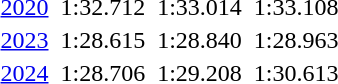<table>
<tr>
<td><a href='#'>2020</a></td>
<td></td>
<td>1:32.712</td>
<td></td>
<td>1:33.014</td>
<td></td>
<td>1:33.108</td>
</tr>
<tr>
<td><a href='#'>2023</a></td>
<td></td>
<td>1:28.615</td>
<td></td>
<td>1:28.840</td>
<td></td>
<td>1:28.963</td>
</tr>
<tr>
<td><a href='#'>2024</a></td>
<td></td>
<td>1:28.706</td>
<td></td>
<td>1:29.208</td>
<td></td>
<td>1:30.613</td>
</tr>
</table>
